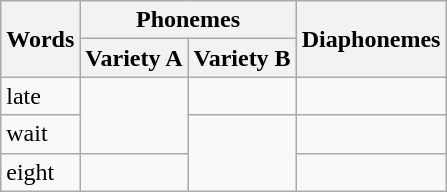<table class="wikitable">
<tr>
<th rowspan="2">Words</th>
<th colspan="2">Phonemes</th>
<th rowspan="2">Diaphonemes</th>
</tr>
<tr>
<th>Variety A</th>
<th>Variety B</th>
</tr>
<tr>
<td>late</td>
<td rowspan="2"></td>
<td></td>
<td></td>
</tr>
<tr>
<td>wait</td>
<td rowspan="2"></td>
<td></td>
</tr>
<tr>
<td>eight</td>
<td></td>
<td></td>
</tr>
</table>
